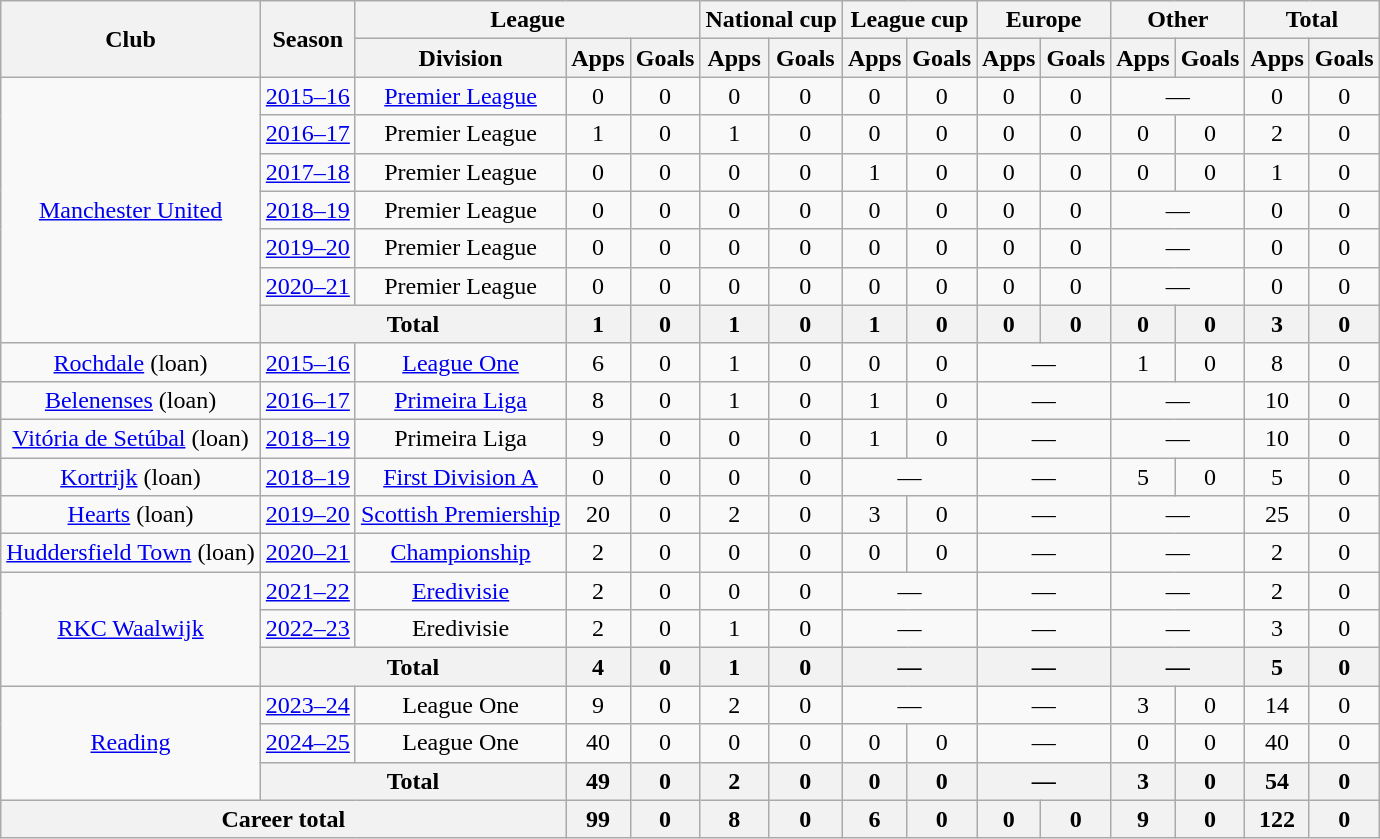<table class="wikitable" style="text-align:center">
<tr>
<th rowspan="2">Club</th>
<th rowspan="2">Season</th>
<th colspan="3">League</th>
<th colspan="2">National cup</th>
<th colspan="2">League cup</th>
<th colspan="2">Europe</th>
<th colspan="2">Other</th>
<th colspan="2">Total</th>
</tr>
<tr>
<th>Division</th>
<th>Apps</th>
<th>Goals</th>
<th>Apps</th>
<th>Goals</th>
<th>Apps</th>
<th>Goals</th>
<th>Apps</th>
<th>Goals</th>
<th>Apps</th>
<th>Goals</th>
<th>Apps</th>
<th>Goals</th>
</tr>
<tr>
<td rowspan="7"><a href='#'>Manchester United</a></td>
<td><a href='#'>2015–16</a></td>
<td><a href='#'>Premier League</a></td>
<td>0</td>
<td>0</td>
<td>0</td>
<td>0</td>
<td>0</td>
<td>0</td>
<td>0</td>
<td>0</td>
<td colspan=2>—</td>
<td>0</td>
<td>0</td>
</tr>
<tr>
<td><a href='#'>2016–17</a></td>
<td>Premier League</td>
<td>1</td>
<td>0</td>
<td>1</td>
<td>0</td>
<td>0</td>
<td>0</td>
<td>0</td>
<td>0</td>
<td>0</td>
<td>0</td>
<td>2</td>
<td>0</td>
</tr>
<tr>
<td><a href='#'>2017–18</a></td>
<td>Premier League</td>
<td>0</td>
<td>0</td>
<td>0</td>
<td>0</td>
<td>1</td>
<td>0</td>
<td>0</td>
<td>0</td>
<td>0</td>
<td>0</td>
<td>1</td>
<td>0</td>
</tr>
<tr>
<td><a href='#'>2018–19</a></td>
<td>Premier League</td>
<td>0</td>
<td>0</td>
<td>0</td>
<td>0</td>
<td>0</td>
<td>0</td>
<td>0</td>
<td>0</td>
<td colspan=2>—</td>
<td>0</td>
<td>0</td>
</tr>
<tr>
<td><a href='#'>2019–20</a></td>
<td>Premier League</td>
<td>0</td>
<td>0</td>
<td>0</td>
<td>0</td>
<td>0</td>
<td>0</td>
<td>0</td>
<td>0</td>
<td colspan=2>—</td>
<td>0</td>
<td>0</td>
</tr>
<tr>
<td><a href='#'>2020–21</a></td>
<td>Premier League</td>
<td>0</td>
<td>0</td>
<td>0</td>
<td>0</td>
<td>0</td>
<td>0</td>
<td>0</td>
<td>0</td>
<td colspan=2>—</td>
<td>0</td>
<td>0</td>
</tr>
<tr>
<th colspan="2">Total</th>
<th>1</th>
<th>0</th>
<th>1</th>
<th>0</th>
<th>1</th>
<th>0</th>
<th>0</th>
<th>0</th>
<th>0</th>
<th>0</th>
<th>3</th>
<th>0</th>
</tr>
<tr>
<td><a href='#'>Rochdale</a> (loan)</td>
<td><a href='#'>2015–16</a></td>
<td><a href='#'>League One</a></td>
<td>6</td>
<td>0</td>
<td>1</td>
<td>0</td>
<td>0</td>
<td>0</td>
<td colspan="2">—</td>
<td>1</td>
<td>0</td>
<td>8</td>
<td>0</td>
</tr>
<tr>
<td><a href='#'>Belenenses</a> (loan)</td>
<td><a href='#'>2016–17</a></td>
<td><a href='#'>Primeira Liga</a></td>
<td>8</td>
<td>0</td>
<td>1</td>
<td>0</td>
<td>1</td>
<td>0</td>
<td colspan="2">—</td>
<td colspan="2">—</td>
<td>10</td>
<td>0</td>
</tr>
<tr>
<td><a href='#'>Vitória de Setúbal</a> (loan)</td>
<td><a href='#'>2018–19</a></td>
<td>Primeira Liga</td>
<td>9</td>
<td>0</td>
<td>0</td>
<td>0</td>
<td>1</td>
<td>0</td>
<td colspan=2>—</td>
<td colspan=2>—</td>
<td>10</td>
<td>0</td>
</tr>
<tr>
<td><a href='#'>Kortrijk</a> (loan)</td>
<td><a href='#'>2018–19</a></td>
<td><a href='#'>First Division A</a></td>
<td>0</td>
<td>0</td>
<td>0</td>
<td>0</td>
<td colspan=2>—</td>
<td colspan=2>—</td>
<td>5</td>
<td>0</td>
<td>5</td>
<td>0</td>
</tr>
<tr>
<td><a href='#'>Hearts</a> (loan)</td>
<td><a href='#'>2019–20</a></td>
<td><a href='#'>Scottish Premiership</a></td>
<td>20</td>
<td>0</td>
<td>2</td>
<td>0</td>
<td>3</td>
<td>0</td>
<td colspan="2">—</td>
<td colspan="2">—</td>
<td>25</td>
<td>0</td>
</tr>
<tr>
<td><a href='#'>Huddersfield Town</a> (loan)</td>
<td><a href='#'>2020–21</a></td>
<td><a href='#'>Championship</a></td>
<td>2</td>
<td>0</td>
<td>0</td>
<td>0</td>
<td>0</td>
<td>0</td>
<td colspan="2">—</td>
<td colspan="2">—</td>
<td>2</td>
<td>0</td>
</tr>
<tr>
<td rowspan="3"><a href='#'>RKC Waalwijk</a></td>
<td><a href='#'>2021–22</a></td>
<td><a href='#'>Eredivisie</a></td>
<td>2</td>
<td>0</td>
<td>0</td>
<td>0</td>
<td colspan="2">—</td>
<td colspan="2">—</td>
<td colspan="2">—</td>
<td>2</td>
<td>0</td>
</tr>
<tr>
<td><a href='#'>2022–23</a></td>
<td>Eredivisie</td>
<td>2</td>
<td>0</td>
<td>1</td>
<td>0</td>
<td colspan="2">—</td>
<td colspan="2">—</td>
<td colspan="2">—</td>
<td>3</td>
<td>0</td>
</tr>
<tr>
<th colspan="2">Total</th>
<th>4</th>
<th>0</th>
<th>1</th>
<th>0</th>
<th colspan="2">—</th>
<th colspan="2">—</th>
<th colspan="2">—</th>
<th>5</th>
<th>0</th>
</tr>
<tr>
<td rowspan="3"><a href='#'>Reading</a></td>
<td><a href='#'>2023–24</a></td>
<td>League One</td>
<td>9</td>
<td>0</td>
<td>2</td>
<td>0</td>
<td colspan="2">—</td>
<td colspan="2">—</td>
<td>3</td>
<td>0</td>
<td>14</td>
<td>0</td>
</tr>
<tr>
<td><a href='#'>2024–25</a></td>
<td>League One</td>
<td>40</td>
<td>0</td>
<td>0</td>
<td>0</td>
<td>0</td>
<td>0</td>
<td colspan="2">—</td>
<td>0</td>
<td>0</td>
<td>40</td>
<td>0</td>
</tr>
<tr>
<th colspan="2">Total</th>
<th>49</th>
<th>0</th>
<th>2</th>
<th>0</th>
<th>0</th>
<th>0</th>
<th colspan="2">—</th>
<th>3</th>
<th>0</th>
<th>54</th>
<th>0</th>
</tr>
<tr>
<th colspan="3">Career total</th>
<th>99</th>
<th>0</th>
<th>8</th>
<th>0</th>
<th>6</th>
<th>0</th>
<th>0</th>
<th>0</th>
<th>9</th>
<th>0</th>
<th>122</th>
<th>0</th>
</tr>
</table>
